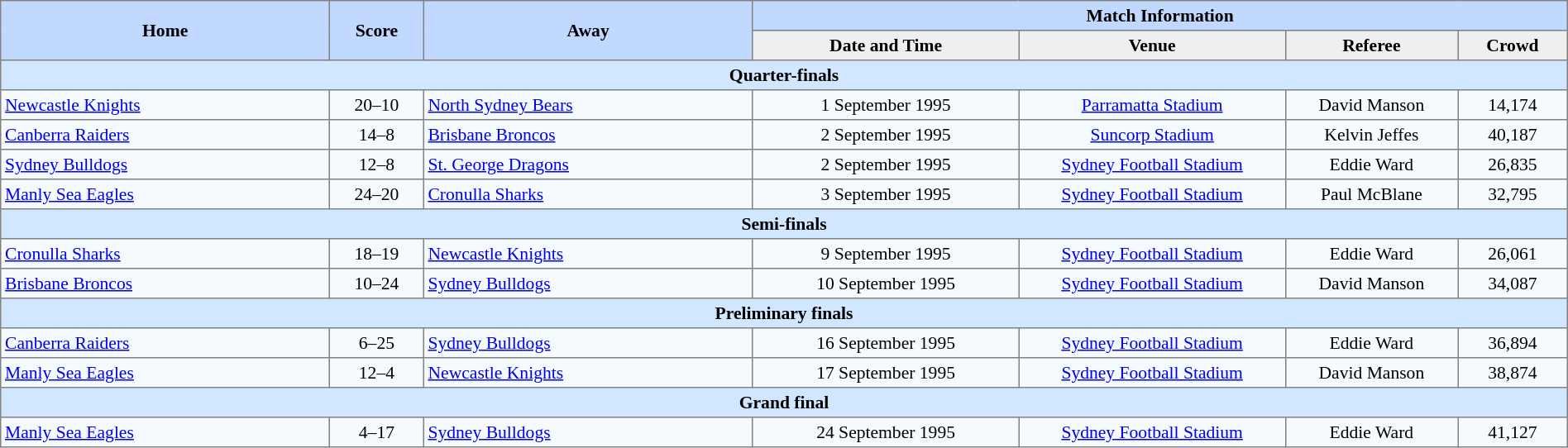<table border="1" cellpadding="3" cellspacing="0" style="border-collapse:collapse; font-size:90%; text-align:center; width:100%;">
<tr style="background:#c1d8ff;">
<th rowspan="2" style="width:21%;">Home</th>
<th rowspan="2" style="width:6%;">Score</th>
<th rowspan="2" style="width:21%;">Away</th>
<th colspan=6>Match Information</th>
</tr>
<tr style="background:#efefef;">
<th width=17%>Date and Time</th>
<th width=17%>Venue</th>
<th width=11%>Referee</th>
<th width=7%>Crowd</th>
</tr>
<tr style="background:#d0e7ff;">
<td colspan=7><strong>Quarter-finals</strong></td>
</tr>
<tr style="background:#f5faff;">
<td align=left> <a href='#'>Newcastle Knights</a></td>
<td>20–10</td>
<td align=left> <a href='#'>North Sydney  Bears</a></td>
<td>1 September 1995</td>
<td><a href='#'>Parramatta Stadium</a></td>
<td>David Manson</td>
<td>14,174</td>
</tr>
<tr style="background:#f5faff;">
<td align=left> <a href='#'>Canberra Raiders</a></td>
<td>14–8</td>
<td align=left> <a href='#'>Brisbane Broncos</a></td>
<td>2 September 1995</td>
<td><a href='#'>Suncorp Stadium</a></td>
<td>Kelvin Jeffes</td>
<td>40,187</td>
</tr>
<tr style="background:#f5faff;">
<td align=left> <a href='#'>Sydney Bulldogs</a></td>
<td>12–8</td>
<td align=left> <a href='#'>St. George Dragons</a></td>
<td>2 September 1995</td>
<td><a href='#'>Sydney Football Stadium</a></td>
<td>Eddie Ward</td>
<td>26,835</td>
</tr>
<tr style="background:#f5faff;">
<td align=left> <a href='#'>Manly Sea Eagles</a></td>
<td>24–20</td>
<td align=left> <a href='#'>Cronulla Sharks</a></td>
<td>3 September 1995</td>
<td><a href='#'>Sydney Football Stadium</a></td>
<td>Paul McBlane</td>
<td>32,795</td>
</tr>
<tr style="background:#d0e7ff;">
<td colspan=7><strong>Semi-finals</strong></td>
</tr>
<tr style="background:#f5faff;">
<td align=left> <a href='#'>Cronulla Sharks</a></td>
<td>18–19</td>
<td align=left> <a href='#'>Newcastle Knights</a></td>
<td>9 September 1995</td>
<td><a href='#'>Sydney Football Stadium</a></td>
<td>Eddie Ward</td>
<td>26,061</td>
</tr>
<tr style="background:#f5faff;">
<td align=left> <a href='#'>Brisbane Broncos</a></td>
<td>10–24</td>
<td align=left> <a href='#'>Sydney Bulldogs</a></td>
<td>10 September 1995</td>
<td><a href='#'>Sydney Football Stadium</a></td>
<td>David Manson</td>
<td>34,087</td>
</tr>
<tr style="background:#d0e7ff;">
<td colspan=7><strong>Preliminary finals</strong></td>
</tr>
<tr style="background:#f5faff;">
<td align=left> <a href='#'>Canberra Raiders</a></td>
<td>6–25</td>
<td align=left> <a href='#'>Sydney Bulldogs</a></td>
<td>16 September 1995</td>
<td><a href='#'>Sydney Football Stadium</a></td>
<td>Eddie Ward</td>
<td>36,894</td>
</tr>
<tr style="background:#f5faff;">
<td align=left> <a href='#'>Manly Sea Eagles</a></td>
<td>12–4</td>
<td align=left> <a href='#'>Newcastle Knights</a></td>
<td>17 September 1995</td>
<td><a href='#'>Sydney Football Stadium</a></td>
<td>David Manson</td>
<td>38,874</td>
</tr>
<tr style="background:#d0e7ff;">
<td colspan=7><strong>Grand final</strong></td>
</tr>
<tr style="background:#f5faff;">
<td align=left> <a href='#'>Manly Sea Eagles</a></td>
<td>4–17</td>
<td align=left> <a href='#'>Sydney Bulldogs</a></td>
<td>24 September 1995</td>
<td><a href='#'>Sydney Football Stadium</a></td>
<td>Eddie Ward</td>
<td>41,127</td>
</tr>
</table>
